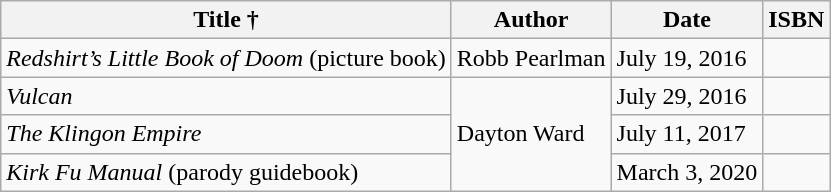<table class="wikitable">
<tr>
<th>Title †</th>
<th>Author</th>
<th>Date</th>
<th>ISBN</th>
</tr>
<tr>
<td><em>Redshirt’s Little Book of Doom</em> (picture book)</td>
<td>Robb Pearlman</td>
<td>July 19, 2016</td>
<td></td>
</tr>
<tr>
<td><em>Vulcan</em></td>
<td rowspan="3">Dayton Ward</td>
<td>July 29, 2016</td>
<td></td>
</tr>
<tr>
<td><em>The Klingon Empire</em></td>
<td>July 11, 2017</td>
<td></td>
</tr>
<tr>
<td><em>Kirk Fu Manual</em> (parody guidebook)</td>
<td>March 3, 2020</td>
<td></td>
</tr>
</table>
